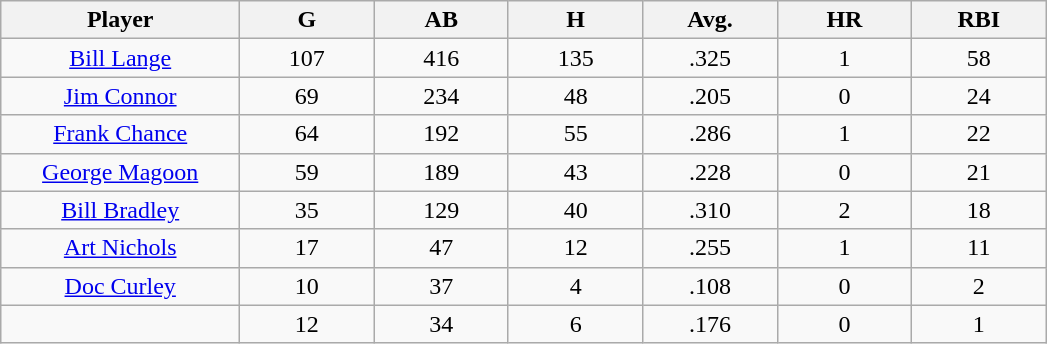<table class="wikitable sortable">
<tr>
<th bgcolor="#DDDDFF" width="16%">Player</th>
<th bgcolor="#DDDDFF" width="9%">G</th>
<th bgcolor="#DDDDFF" width="9%">AB</th>
<th bgcolor="#DDDDFF" width="9%">H</th>
<th bgcolor="#DDDDFF" width="9%">Avg.</th>
<th bgcolor="#DDDDFF" width="9%">HR</th>
<th bgcolor="#DDDDFF" width="9%">RBI</th>
</tr>
<tr align="center">
<td><a href='#'>Bill Lange</a></td>
<td>107</td>
<td>416</td>
<td>135</td>
<td>.325</td>
<td>1</td>
<td>58</td>
</tr>
<tr align=center>
<td><a href='#'>Jim Connor</a></td>
<td>69</td>
<td>234</td>
<td>48</td>
<td>.205</td>
<td>0</td>
<td>24</td>
</tr>
<tr align=center>
<td><a href='#'>Frank Chance</a></td>
<td>64</td>
<td>192</td>
<td>55</td>
<td>.286</td>
<td>1</td>
<td>22</td>
</tr>
<tr align=center>
<td><a href='#'>George Magoon</a></td>
<td>59</td>
<td>189</td>
<td>43</td>
<td>.228</td>
<td>0</td>
<td>21</td>
</tr>
<tr align=center>
<td><a href='#'>Bill Bradley</a></td>
<td>35</td>
<td>129</td>
<td>40</td>
<td>.310</td>
<td>2</td>
<td>18</td>
</tr>
<tr align=center>
<td><a href='#'>Art Nichols</a></td>
<td>17</td>
<td>47</td>
<td>12</td>
<td>.255</td>
<td>1</td>
<td>11</td>
</tr>
<tr align=center>
<td><a href='#'>Doc Curley</a></td>
<td>10</td>
<td>37</td>
<td>4</td>
<td>.108</td>
<td>0</td>
<td>2</td>
</tr>
<tr align=center>
<td></td>
<td>12</td>
<td>34</td>
<td>6</td>
<td>.176</td>
<td>0</td>
<td>1</td>
</tr>
</table>
